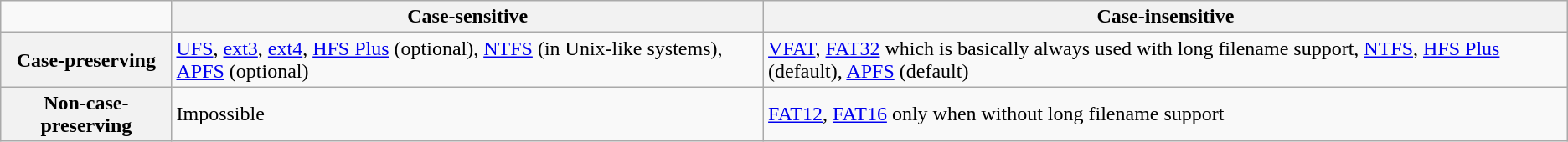<table class="wikitable" align="center">
<tr>
<td></td>
<th>Case-sensitive</th>
<th>Case-insensitive</th>
</tr>
<tr>
<th>Case-preserving</th>
<td><a href='#'>UFS</a>, <a href='#'>ext3</a>, <a href='#'>ext4</a>, <a href='#'>HFS Plus</a> (optional), <a href='#'>NTFS</a> (in Unix-like systems), <a href='#'>APFS</a> (optional)</td>
<td><a href='#'>VFAT</a>, <a href='#'>FAT32</a> which is basically always used with long filename support, <a href='#'>NTFS</a>, <a href='#'>HFS Plus</a> (default), <a href='#'>APFS</a> (default)</td>
</tr>
<tr>
<th>Non-case-preserving</th>
<td>Impossible</td>
<td><a href='#'>FAT12</a>, <a href='#'>FAT16</a> only when without long filename support</td>
</tr>
</table>
